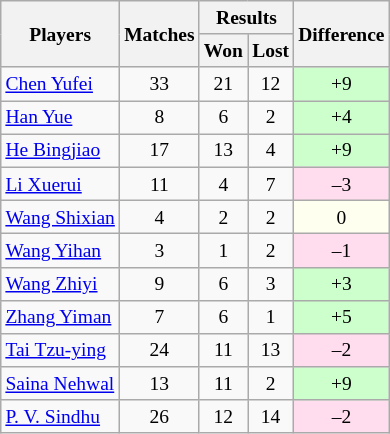<table class=wikitable style="text-align:center; font-size:small">
<tr>
<th rowspan="2">Players</th>
<th rowspan="2">Matches</th>
<th colspan="2">Results</th>
<th rowspan="2">Difference</th>
</tr>
<tr>
<th>Won</th>
<th>Lost</th>
</tr>
<tr>
<td align="left"> <a href='#'>Chen Yufei</a></td>
<td>33</td>
<td>21</td>
<td>12</td>
<td bgcolor="#ccffcc">+9</td>
</tr>
<tr>
<td align="left"> <a href='#'>Han Yue</a></td>
<td>8</td>
<td>6</td>
<td>2</td>
<td bgcolor="#ccffcc">+4</td>
</tr>
<tr>
<td align="left"> <a href='#'>He Bingjiao</a></td>
<td>17</td>
<td>13</td>
<td>4</td>
<td bgcolor="#ccffcc">+9</td>
</tr>
<tr>
<td align="left"> <a href='#'>Li Xuerui</a></td>
<td>11</td>
<td>4</td>
<td>7</td>
<td bgcolor="#ffddee">–3</td>
</tr>
<tr>
<td align="left"> <a href='#'>Wang Shixian</a></td>
<td>4</td>
<td>2</td>
<td>2</td>
<td bgcolor="#fffff0">0</td>
</tr>
<tr>
<td align="left"> <a href='#'>Wang Yihan</a></td>
<td>3</td>
<td>1</td>
<td>2</td>
<td bgcolor="#ffddee">–1</td>
</tr>
<tr>
<td align="left"> <a href='#'>Wang Zhiyi</a></td>
<td>9</td>
<td>6</td>
<td>3</td>
<td bgcolor="#ccffcc">+3</td>
</tr>
<tr>
<td align="left"> <a href='#'>Zhang Yiman</a></td>
<td>7</td>
<td>6</td>
<td>1</td>
<td bgcolor="#ccffcc">+5</td>
</tr>
<tr>
<td align="left"> <a href='#'>Tai Tzu-ying</a></td>
<td>24</td>
<td>11</td>
<td>13</td>
<td bgcolor="#ffddee">–2</td>
</tr>
<tr>
<td align="left"> <a href='#'>Saina Nehwal</a></td>
<td>13</td>
<td>11</td>
<td>2</td>
<td bgcolor="#ccffcc">+9</td>
</tr>
<tr>
<td align="left"> <a href='#'>P. V. Sindhu</a></td>
<td>26</td>
<td>12</td>
<td>14</td>
<td bgcolor="#ffddee">–2</td>
</tr>
</table>
